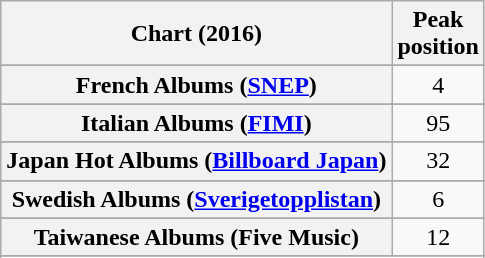<table class="wikitable sortable plainrowheaders" style="text-align:center">
<tr>
<th scope="col">Chart (2016)</th>
<th scope="col">Peak<br> position</th>
</tr>
<tr>
</tr>
<tr>
</tr>
<tr>
</tr>
<tr>
</tr>
<tr>
</tr>
<tr>
</tr>
<tr>
</tr>
<tr>
</tr>
<tr>
<th scope="row">French Albums (<a href='#'>SNEP</a>)</th>
<td>4</td>
</tr>
<tr>
</tr>
<tr>
</tr>
<tr>
<th scope="row">Italian Albums (<a href='#'>FIMI</a>)</th>
<td>95</td>
</tr>
<tr>
</tr>
<tr>
<th scope="row">Japan Hot Albums (<a href='#'>Billboard Japan</a>)</th>
<td>32</td>
</tr>
<tr>
</tr>
<tr>
</tr>
<tr>
</tr>
<tr>
</tr>
<tr>
</tr>
<tr>
<th scope="row">Swedish Albums (<a href='#'>Sverigetopplistan</a>)</th>
<td>6</td>
</tr>
<tr>
</tr>
<tr>
<th scope="row">Taiwanese Albums (Five Music)</th>
<td>12</td>
</tr>
<tr>
</tr>
<tr>
</tr>
<tr>
</tr>
<tr>
</tr>
<tr>
</tr>
</table>
